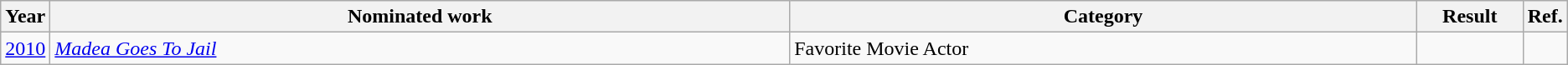<table class=wikitable>
<tr>
<th scope="col" style="width:1em;">Year</th>
<th scope="col" style="width:39em;">Nominated work</th>
<th scope="col" style="width:33em;">Category</th>
<th scope="col" style="width:5em;">Result</th>
<th scope="col" style="width:1em;">Ref.</th>
</tr>
<tr>
<td><a href='#'>2010</a></td>
<td><em><a href='#'>Madea Goes To Jail</a></em></td>
<td>Favorite Movie Actor</td>
<td></td>
<td style="text-align:center;"></td>
</tr>
</table>
